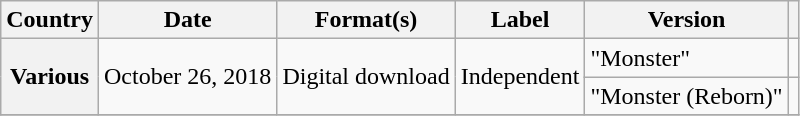<table class="wikitable plainrowheaders">
<tr>
<th scope="col">Country</th>
<th scope="col">Date</th>
<th scope="col">Format(s)</th>
<th scope="col">Label</th>
<th scope="col">Version</th>
<th scope="col"></th>
</tr>
<tr>
<th scope="row" rowspan="2">Various</th>
<td rowspan="2">October 26, 2018</td>
<td rowspan="2">Digital download</td>
<td rowspan="2">Independent</td>
<td>"Monster"</td>
<td></td>
</tr>
<tr>
<td>"Monster (Reborn)"</td>
<td></td>
</tr>
<tr>
</tr>
</table>
